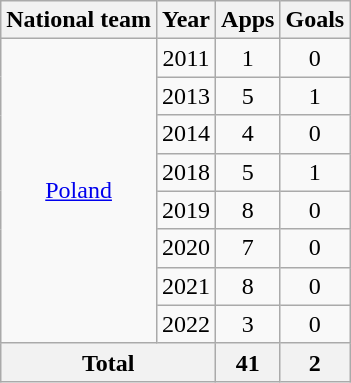<table class="wikitable" style="text-align:center">
<tr>
<th>National team</th>
<th>Year</th>
<th>Apps</th>
<th>Goals</th>
</tr>
<tr>
<td rowspan="8"><a href='#'>Poland</a></td>
<td>2011</td>
<td>1</td>
<td>0</td>
</tr>
<tr>
<td>2013</td>
<td>5</td>
<td>1</td>
</tr>
<tr>
<td>2014</td>
<td>4</td>
<td>0</td>
</tr>
<tr>
<td>2018</td>
<td>5</td>
<td>1</td>
</tr>
<tr>
<td>2019</td>
<td>8</td>
<td>0</td>
</tr>
<tr>
<td>2020</td>
<td>7</td>
<td>0</td>
</tr>
<tr>
<td>2021</td>
<td>8</td>
<td>0</td>
</tr>
<tr>
<td>2022</td>
<td>3</td>
<td>0</td>
</tr>
<tr>
<th colspan="2">Total</th>
<th>41</th>
<th>2</th>
</tr>
</table>
